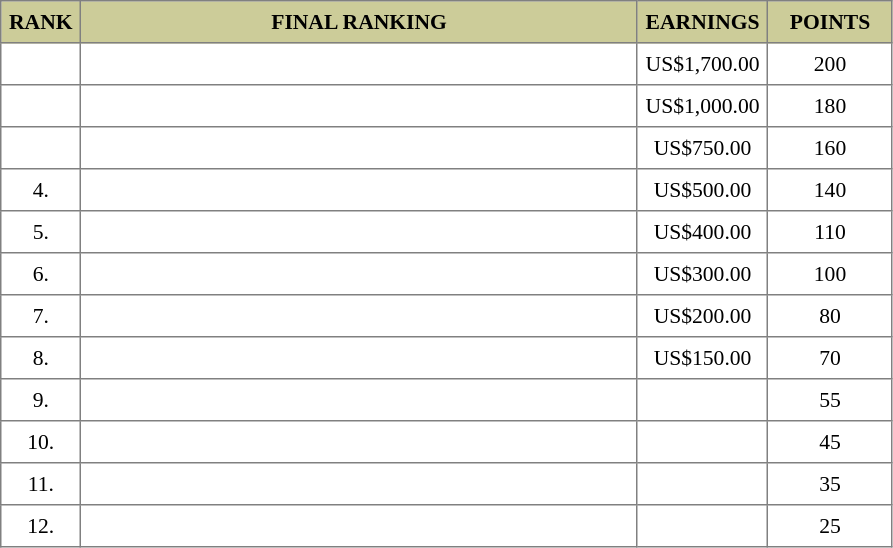<table border="1" cellspacing="2" cellpadding="5" style="border-collapse: collapse; font-size: 90%;">
<tr bgcolor="CCCC99">
<th>RANK</th>
<th style="width: 25em">FINAL RANKING</th>
<th style="width: 5em">EARNINGS</th>
<th style="width: 5em">POINTS</th>
</tr>
<tr>
<td align="center"></td>
<td></td>
<td align="center">US$1,700.00</td>
<td align="center">200</td>
</tr>
<tr>
<td align="center"></td>
<td></td>
<td align="center">US$1,000.00</td>
<td align="center">180</td>
</tr>
<tr>
<td align="center"></td>
<td></td>
<td align="center">US$750.00</td>
<td align="center">160</td>
</tr>
<tr>
<td align="center">4.</td>
<td></td>
<td align="center">US$500.00</td>
<td align="center">140</td>
</tr>
<tr>
<td align="center">5.</td>
<td></td>
<td align="center">US$400.00</td>
<td align="center">110</td>
</tr>
<tr>
<td align="center">6.</td>
<td></td>
<td align="center">US$300.00</td>
<td align="center">100</td>
</tr>
<tr>
<td align="center">7.</td>
<td></td>
<td align="center">US$200.00</td>
<td align="center">80</td>
</tr>
<tr>
<td align="center">8.</td>
<td></td>
<td align="center">US$150.00</td>
<td align="center">70</td>
</tr>
<tr>
<td align="center">9.</td>
<td></td>
<td align="center"></td>
<td align="center">55</td>
</tr>
<tr>
<td align="center">10.</td>
<td></td>
<td align="center"></td>
<td align="center">45</td>
</tr>
<tr>
<td align="center">11.</td>
<td></td>
<td align="center"></td>
<td align="center">35</td>
</tr>
<tr>
<td align="center">12.</td>
<td></td>
<td align="center"></td>
<td align="center">25</td>
</tr>
</table>
